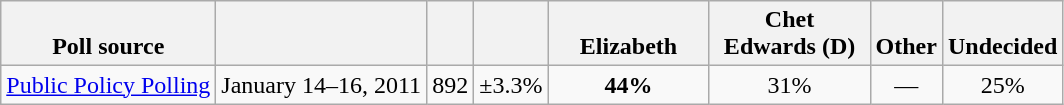<table class="wikitable" style="text-align:center">
<tr valign=bottom>
<th>Poll source</th>
<th></th>
<th></th>
<th></th>
<th style="width:100px;">Elizabeth<br></th>
<th style="width:100px;">Chet<br>Edwards (D)</th>
<th>Other</th>
<th>Undecided</th>
</tr>
<tr>
<td align=left><a href='#'>Public Policy Polling</a></td>
<td>January 14–16, 2011</td>
<td>892</td>
<td>±3.3%</td>
<td><strong>44%</strong></td>
<td>31%</td>
<td>—</td>
<td>25%</td>
</tr>
</table>
